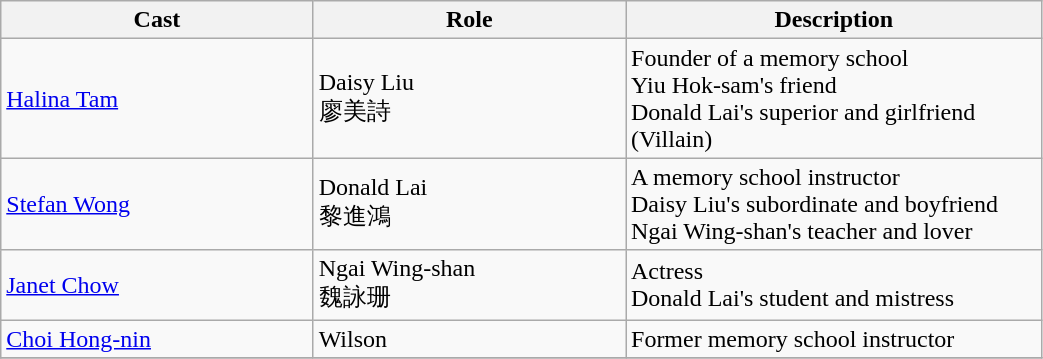<table class="wikitable" width="55%">
<tr>
<th style="width:30%">Cast</th>
<th style="width:30%">Role</th>
<th style="width:40%">Description</th>
</tr>
<tr>
<td><a href='#'>Halina Tam</a></td>
<td>Daisy Liu<br>廖美詩</td>
<td>Founder of a memory school<br>Yiu Hok-sam's friend<br>Donald Lai's superior and girlfriend<br>(Villain)</td>
</tr>
<tr>
<td><a href='#'>Stefan Wong</a></td>
<td>Donald Lai<br>黎進鴻</td>
<td>A memory school instructor<br>Daisy Liu's subordinate and boyfriend<br>Ngai Wing-shan's teacher and lover</td>
</tr>
<tr>
<td><a href='#'>Janet Chow</a></td>
<td>Ngai Wing-shan<br>魏詠珊</td>
<td>Actress<br>Donald Lai's student and mistress</td>
</tr>
<tr>
<td><a href='#'>Choi Hong-nin</a></td>
<td>Wilson</td>
<td>Former memory school instructor</td>
</tr>
<tr>
</tr>
</table>
